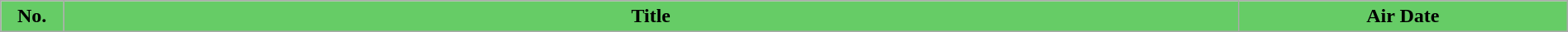<table class="wikitable plainrowheaders" style="width:100%; background:#FFFFFF;">
<tr>
<th style="background:#66CC66; width:4%">No.</th>
<th style="background:#66CC66">Title</th>
<th style="background:#66CC66; width:21%">Air Date<br>











</th>
</tr>
</table>
